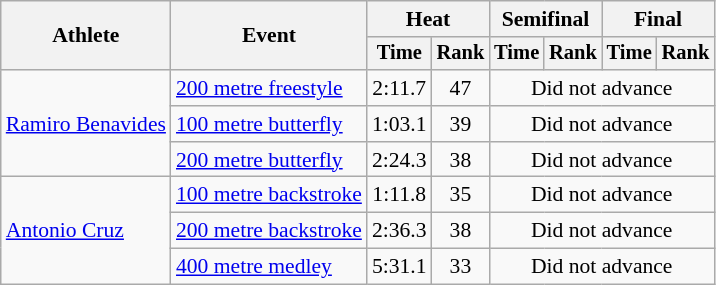<table class=wikitable style="font-size:90%">
<tr>
<th rowspan="2">Athlete</th>
<th rowspan="2">Event</th>
<th colspan="2">Heat</th>
<th colspan="2">Semifinal</th>
<th colspan="2">Final</th>
</tr>
<tr style="font-size:95%">
<th>Time</th>
<th>Rank</th>
<th>Time</th>
<th>Rank</th>
<th>Time</th>
<th>Rank</th>
</tr>
<tr align=center>
<td align=left rowspan=3><a href='#'>Ramiro Benavides</a></td>
<td align=left><a href='#'>200 metre freestyle</a></td>
<td align=center>2:11.7</td>
<td align=center>47</td>
<td colspan=4 align=center>Did not advance</td>
</tr>
<tr>
<td align=left><a href='#'>100 metre butterfly</a></td>
<td align=center>1:03.1</td>
<td align=center>39</td>
<td colspan=4 align=center>Did not advance</td>
</tr>
<tr>
<td align=left><a href='#'>200 metre butterfly</a></td>
<td align=center>2:24.3</td>
<td align=center>38</td>
<td colspan=4 align=center>Did not advance</td>
</tr>
<tr align=center>
<td align=left rowspan=3><a href='#'>Antonio Cruz</a></td>
<td align=left><a href='#'>100 metre backstroke</a></td>
<td align=center>1:11.8</td>
<td align=center>35</td>
<td colspan=4 align=center>Did not advance</td>
</tr>
<tr>
<td align=left><a href='#'>200 metre backstroke</a></td>
<td align=center>2:36.3</td>
<td align=center>38</td>
<td colspan=4 align=center>Did not advance</td>
</tr>
<tr>
<td align=left><a href='#'>400 metre medley</a></td>
<td align=center>5:31.1</td>
<td align=center>33</td>
<td colspan=4 align=center>Did not advance</td>
</tr>
</table>
